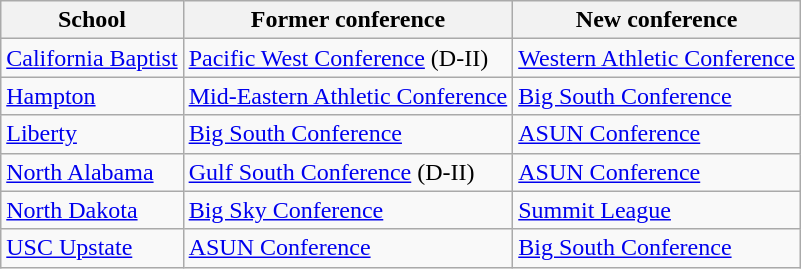<table class="wikitable source">
<tr>
<th>School</th>
<th>Former conference</th>
<th>New conference</th>
</tr>
<tr>
<td><a href='#'>California Baptist</a></td>
<td><a href='#'>Pacific West Conference</a> (D-II)</td>
<td><a href='#'>Western Athletic Conference</a></td>
</tr>
<tr>
<td><a href='#'>Hampton</a></td>
<td><a href='#'>Mid-Eastern Athletic Conference</a></td>
<td><a href='#'>Big South Conference</a></td>
</tr>
<tr>
<td><a href='#'>Liberty</a></td>
<td><a href='#'>Big South Conference</a></td>
<td><a href='#'>ASUN Conference</a></td>
</tr>
<tr>
<td><a href='#'>North Alabama</a></td>
<td><a href='#'>Gulf South Conference</a> (D-II)</td>
<td><a href='#'>ASUN Conference</a></td>
</tr>
<tr>
<td><a href='#'>North Dakota</a></td>
<td><a href='#'>Big Sky Conference</a></td>
<td><a href='#'>Summit League</a></td>
</tr>
<tr>
<td><a href='#'>USC Upstate</a></td>
<td><a href='#'>ASUN Conference</a></td>
<td><a href='#'>Big South Conference</a></td>
</tr>
</table>
